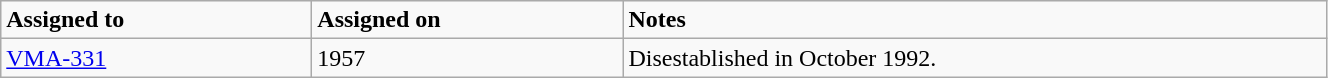<table class="wikitable" style="width: 70%;">
<tr>
<td style="width: 200px;"><strong>Assigned to</strong></td>
<td style="width: 200px;"><strong>Assigned on</strong></td>
<td><strong>Notes</strong></td>
</tr>
<tr>
<td><a href='#'>VMA-331</a></td>
<td>1957</td>
<td>Disestablished in October 1992.</td>
</tr>
</table>
